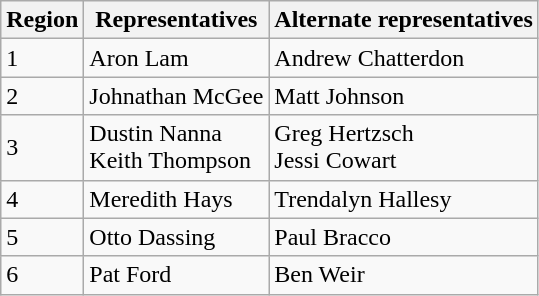<table class="wikitable">
<tr>
<th>Region</th>
<th>Representatives</th>
<th>Alternate representatives</th>
</tr>
<tr>
<td>1</td>
<td>Aron Lam</td>
<td>Andrew Chatterdon</td>
</tr>
<tr>
<td>2</td>
<td>Johnathan McGee</td>
<td>Matt Johnson</td>
</tr>
<tr>
<td>3</td>
<td>Dustin Nanna <br> Keith Thompson</td>
<td>Greg Hertzsch <br> Jessi Cowart</td>
</tr>
<tr>
<td>4</td>
<td>Meredith Hays</td>
<td>Trendalyn Hallesy</td>
</tr>
<tr>
<td>5</td>
<td>Otto Dassing</td>
<td>Paul Bracco</td>
</tr>
<tr>
<td>6</td>
<td>Pat Ford</td>
<td>Ben Weir</td>
</tr>
</table>
